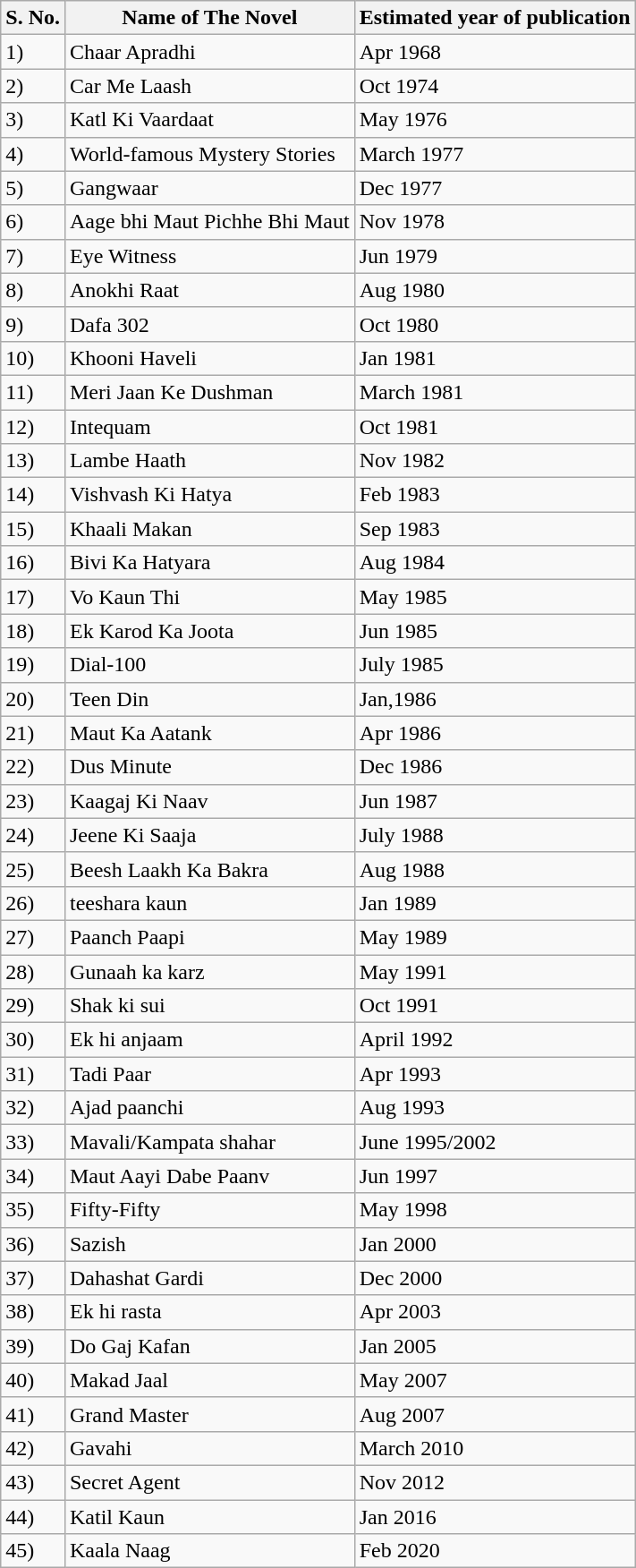<table class="wikitable">
<tr>
<th>S. No.</th>
<th>Name of The Novel</th>
<th>Estimated year of publication</th>
</tr>
<tr>
<td>1)</td>
<td>Chaar Apradhi</td>
<td>Apr 1968</td>
</tr>
<tr>
<td>2)</td>
<td>Car Me Laash</td>
<td>Oct 1974</td>
</tr>
<tr>
<td>3)</td>
<td>Katl Ki Vaardaat</td>
<td>May 1976</td>
</tr>
<tr>
<td>4)</td>
<td>World-famous Mystery Stories</td>
<td>March 1977</td>
</tr>
<tr>
<td>5)</td>
<td>Gangwaar</td>
<td>Dec 1977</td>
</tr>
<tr>
<td>6)</td>
<td>Aage bhi Maut Pichhe Bhi Maut</td>
<td>Nov 1978</td>
</tr>
<tr>
<td>7)</td>
<td>Eye Witness</td>
<td>Jun 1979</td>
</tr>
<tr>
<td>8)</td>
<td>Anokhi Raat</td>
<td>Aug 1980</td>
</tr>
<tr>
<td>9)</td>
<td>Dafa 302</td>
<td>Oct 1980</td>
</tr>
<tr>
<td>10)</td>
<td>Khooni Haveli</td>
<td>Jan 1981</td>
</tr>
<tr>
<td>11)</td>
<td>Meri Jaan Ke Dushman</td>
<td>March 1981</td>
</tr>
<tr>
<td>12)</td>
<td>Intequam</td>
<td>Oct 1981</td>
</tr>
<tr>
<td>13)</td>
<td>Lambe Haath</td>
<td>Nov 1982</td>
</tr>
<tr>
<td>14)</td>
<td>Vishvash Ki Hatya</td>
<td>Feb 1983</td>
</tr>
<tr>
<td>15)</td>
<td>Khaali Makan</td>
<td>Sep 1983</td>
</tr>
<tr>
<td>16)</td>
<td>Bivi Ka Hatyara</td>
<td>Aug 1984</td>
</tr>
<tr>
<td>17)</td>
<td>Vo Kaun Thi</td>
<td>May 1985</td>
</tr>
<tr>
<td>18)</td>
<td>Ek Karod Ka Joota</td>
<td>Jun 1985</td>
</tr>
<tr>
<td>19)</td>
<td>Dial-100</td>
<td>July 1985</td>
</tr>
<tr>
<td>20)</td>
<td>Teen Din</td>
<td>Jan,1986</td>
</tr>
<tr>
<td>21)</td>
<td>Maut Ka Aatank</td>
<td>Apr 1986</td>
</tr>
<tr>
<td>22)</td>
<td>Dus Minute</td>
<td>Dec 1986</td>
</tr>
<tr>
<td>23)</td>
<td>Kaagaj Ki Naav</td>
<td>Jun 1987</td>
</tr>
<tr>
<td>24)</td>
<td>Jeene Ki Saaja</td>
<td>July 1988</td>
</tr>
<tr>
<td>25)</td>
<td>Beesh Laakh Ka Bakra</td>
<td>Aug 1988</td>
</tr>
<tr>
<td>26)</td>
<td>teeshara kaun</td>
<td>Jan 1989</td>
</tr>
<tr>
<td>27)</td>
<td>Paanch Paapi</td>
<td>May 1989</td>
</tr>
<tr>
<td>28)</td>
<td>Gunaah ka karz</td>
<td>May 1991</td>
</tr>
<tr>
<td>29)</td>
<td>Shak ki sui</td>
<td>Oct 1991</td>
</tr>
<tr>
<td>30)</td>
<td>Ek hi anjaam</td>
<td>April 1992</td>
</tr>
<tr>
<td>31)</td>
<td>Tadi Paar</td>
<td>Apr 1993</td>
</tr>
<tr>
<td>32)</td>
<td>Ajad paanchi</td>
<td>Aug 1993</td>
</tr>
<tr>
<td>33)</td>
<td>Mavali/Kampata shahar</td>
<td>June 1995/2002</td>
</tr>
<tr>
<td>34)</td>
<td>Maut Aayi Dabe Paanv</td>
<td>Jun 1997</td>
</tr>
<tr>
<td>35)</td>
<td>Fifty-Fifty</td>
<td>May 1998</td>
</tr>
<tr>
<td>36)</td>
<td>Sazish</td>
<td>Jan 2000</td>
</tr>
<tr>
<td>37)</td>
<td>Dahashat Gardi</td>
<td>Dec 2000</td>
</tr>
<tr>
<td>38)</td>
<td>Ek hi rasta</td>
<td>Apr 2003</td>
</tr>
<tr>
<td>39)</td>
<td>Do Gaj Kafan</td>
<td>Jan 2005</td>
</tr>
<tr>
<td>40)</td>
<td>Makad Jaal</td>
<td>May 2007</td>
</tr>
<tr>
<td>41)</td>
<td>Grand Master</td>
<td>Aug 2007</td>
</tr>
<tr>
<td>42)</td>
<td>Gavahi</td>
<td>March 2010</td>
</tr>
<tr>
<td>43)</td>
<td>Secret Agent</td>
<td>Nov 2012</td>
</tr>
<tr>
<td>44)</td>
<td>Katil Kaun</td>
<td>Jan 2016</td>
</tr>
<tr>
<td>45)</td>
<td>Kaala Naag</td>
<td>Feb 2020</td>
</tr>
</table>
